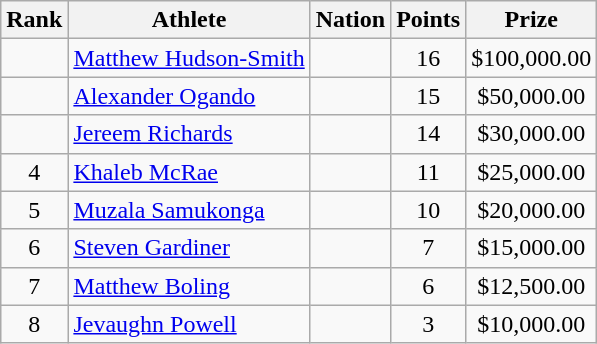<table class="wikitable mw-datatable sortable" style="text-align:center;">
<tr>
<th scope="col" style="width: 10px;">Rank</th>
<th scope="col">Athlete</th>
<th scope="col">Nation</th>
<th scope="col">Points</th>
<th scope="col">Prize</th>
</tr>
<tr>
<td></td>
<td align=left><a href='#'>Matthew Hudson-Smith</a> </td>
<td align=left></td>
<td>16</td>
<td>$100,000.00</td>
</tr>
<tr>
<td></td>
<td align=left><a href='#'>Alexander Ogando</a> </td>
<td align=left></td>
<td>15</td>
<td>$50,000.00</td>
</tr>
<tr>
<td></td>
<td align=left><a href='#'>Jereem Richards</a> </td>
<td align=left></td>
<td>14</td>
<td>$30,000.00</td>
</tr>
<tr>
<td>4</td>
<td align=left><a href='#'>Khaleb McRae</a> </td>
<td align=left></td>
<td>11</td>
<td>$25,000.00</td>
</tr>
<tr>
<td>5</td>
<td align=left><a href='#'>Muzala Samukonga</a> </td>
<td align=left></td>
<td>10</td>
<td>$20,000.00</td>
</tr>
<tr>
<td>6</td>
<td align=left><a href='#'>Steven Gardiner</a> </td>
<td align=left></td>
<td>7</td>
<td>$15,000.00</td>
</tr>
<tr>
<td>7</td>
<td align=left><a href='#'>Matthew Boling</a> </td>
<td align=left></td>
<td>6</td>
<td>$12,500.00</td>
</tr>
<tr>
<td>8</td>
<td align=left><a href='#'>Jevaughn Powell</a> </td>
<td align=left></td>
<td>3</td>
<td>$10,000.00</td>
</tr>
</table>
